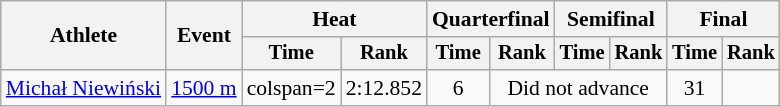<table class="wikitable" style="font-size:90%; text-align:center">
<tr>
<th rowspan=2>Athlete</th>
<th rowspan=2>Event</th>
<th colspan=2>Heat</th>
<th colspan=2>Quarterfinal</th>
<th colspan=2>Semifinal</th>
<th colspan=2>Final</th>
</tr>
<tr style="font-size:95%">
<th>Time</th>
<th>Rank</th>
<th>Time</th>
<th>Rank</th>
<th>Time</th>
<th>Rank</th>
<th>Time</th>
<th>Rank</th>
</tr>
<tr>
<td align=left><a href='#'>Michał Niewiński</a></td>
<td><a href='#'>1500 m</a></td>
<td>colspan=2 </td>
<td>2:12.852</td>
<td>6</td>
<td colspan=3>Did not advance</td>
<td>31</td>
</tr>
</table>
